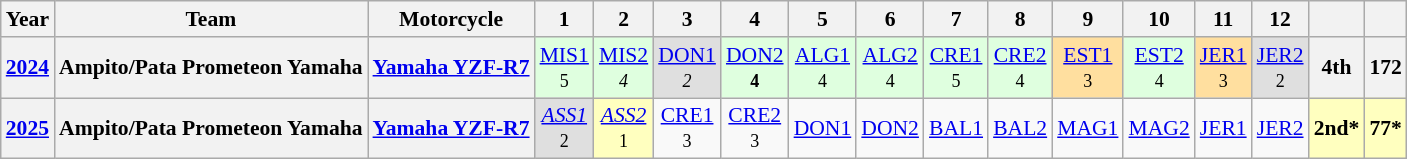<table class="wikitable" style="text-align:center; font-size:90%;">
<tr>
<th>Year</th>
<th>Team</th>
<th>Motorcycle</th>
<th>1</th>
<th>2</th>
<th>3</th>
<th>4</th>
<th>5</th>
<th>6</th>
<th>7</th>
<th>8</th>
<th>9</th>
<th>10</th>
<th>11</th>
<th>12</th>
<th></th>
<th></th>
</tr>
<tr>
<th><a href='#'>2024</a></th>
<th>Ampito/Pata Prometeon Yamaha</th>
<th><a href='#'>Yamaha YZF-R7</a></th>
<td style="background:#dfffdf;"><a href='#'>MIS1</a><br><small>5</small></td>
<td style="background:#dfffdf;"><a href='#'>MIS2</a><br><small><em>4</em></small></td>
<td style="background:#dfdfdf;"><a href='#'>DON1</a><br><small><em>2</em></small></td>
<td style="background:#dfffdf;"><a href='#'>DON2</a><br><small><strong>4</strong></small></td>
<td style="background:#dfffdf;"><a href='#'>ALG1</a><br><small>4</small></td>
<td style="background:#dfffdf;"><a href='#'>ALG2</a><br><small>4</small></td>
<td style="background:#dfffdf;"><a href='#'>CRE1</a><br><small>5</small></td>
<td style="background:#dfffdf;"><a href='#'>CRE2</a><br><small>4</small></td>
<td style="background:#ffdf9f;"><a href='#'>EST1</a><br><small>3</small></td>
<td style="background:#dfffdf;"><a href='#'>EST2</a><br><small>4</small></td>
<td style="background:#ffdf9f;"><a href='#'>JER1</a><br><small>3</small></td>
<td style="background:#dfdfdf;"><a href='#'>JER2</a><br><small>2</small></td>
<th>4th</th>
<th>172</th>
</tr>
<tr>
<th><a href='#'>2025</a></th>
<th>Ampito/Pata Prometeon Yamaha</th>
<th><a href='#'>Yamaha YZF-R7</a></th>
<td style="background:#DFDFDF;"><em><a href='#'>ASS1</a></em><br><small>2</small></td>
<td style="background:#FFFFBF;"><em><a href='#'>ASS2</a></em><br><small>1</small></td>
<td style="background:ffdf9f;"><a href='#'>CRE1</a><br><small>3</small></td>
<td style="background:ffdf9f;"><a href='#'>CRE2</a><br><small>3</small></td>
<td style="background:#;"><a href='#'>DON1</a><br><small></small></td>
<td style="background:#;"><a href='#'>DON2</a><br><small></small></td>
<td style="background:#;"><a href='#'>BAL1</a><br><small></small></td>
<td style="background:#;"><a href='#'>BAL2</a><br><small></small></td>
<td style="background:#;"><a href='#'>MAG1</a><br><small></small></td>
<td style="background:#;"><a href='#'>MAG2</a><br><small></small></td>
<td style="background:#;"><a href='#'>JER1</a><br><small></small></td>
<td style="background:#;"><a href='#'>JER2</a><br><small></small></td>
<th style="background:#FFFFBF;">2nd*</th>
<th style="background:#FFFFBF;">77*</th>
</tr>
</table>
